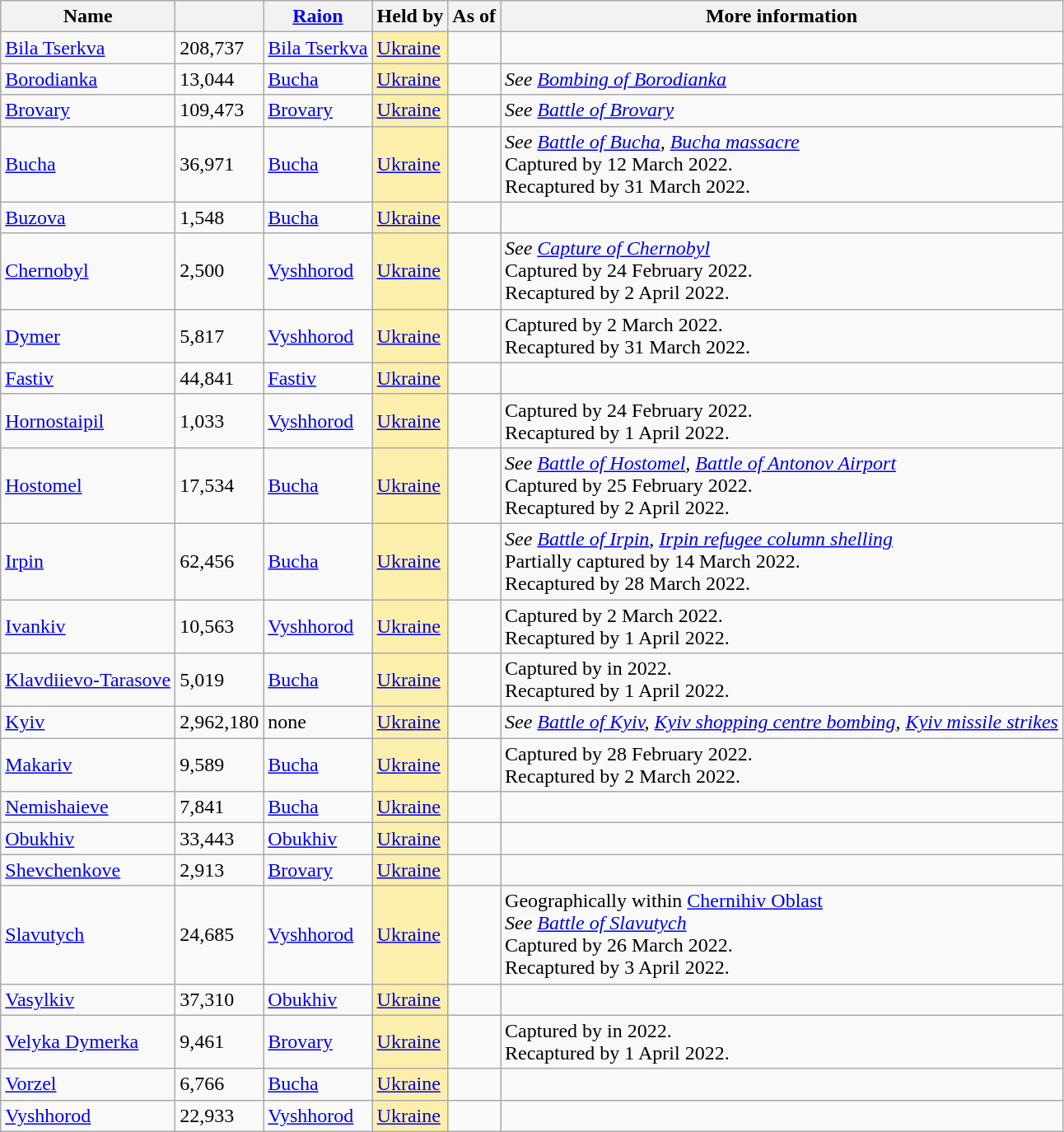<table class="wikitable sortable">
<tr>
<th>Name</th>
<th></th>
<th><a href='#'>Raion</a></th>
<th>Held by</th>
<th class="sortable">As of</th>
<th class="unsortable">More information</th>
</tr>
<tr>
<td><a href='#'>Bila Tserkva</a></td>
<td>208,737</td>
<td><a href='#'>Bila Tserkva</a></td>
<td style=background:#FFD70050><a href='#'>Ukraine</a></td>
<td align=right></td>
<td></td>
</tr>
<tr>
<td><a href='#'>Borodianka</a></td>
<td>13,044</td>
<td><a href='#'>Bucha</a></td>
<td style=background:#FFD70050><a href='#'>Ukraine</a></td>
<td align=right></td>
<td><em>See <a href='#'>Bombing of Borodianka</a></em></td>
</tr>
<tr>
<td><a href='#'>Brovary</a></td>
<td>109,473</td>
<td><a href='#'>Brovary</a></td>
<td style=background:#FFD70050><a href='#'>Ukraine</a></td>
<td align=right></td>
<td><em>See <a href='#'>Battle of Brovary</a></em></td>
</tr>
<tr>
<td><a href='#'>Bucha</a><noinclude></noinclude></td>
<td>36,971</td>
<td><a href='#'>Bucha</a></td>
<td style=background:#FFD70050><a href='#'>Ukraine</a></td>
<td align=right></td>
<td><em>See <a href='#'>Battle of Bucha</a>, <a href='#'>Bucha massacre</a></em><br>Captured by  12 March 2022.<br>Recaptured by  31 March 2022.</td>
</tr>
<tr>
<td><a href='#'>Buzova</a></td>
<td>1,548</td>
<td><a href='#'>Bucha</a></td>
<td style=background:#FFD70050><a href='#'>Ukraine</a></td>
<td align=right></td>
<td></td>
</tr>
<tr>
<td><a href='#'>Chernobyl</a></td>
<td>2,500</td>
<td><a href='#'>Vyshhorod</a></td>
<td style=background:#FFD70050><a href='#'>Ukraine</a></td>
<td align=right></td>
<td><em>See <a href='#'>Capture of Chernobyl</a></em><br>Captured by  24 February 2022.<br>Recaptured by  2 April 2022.</td>
</tr>
<tr>
<td><a href='#'>Dymer</a></td>
<td>5,817</td>
<td><a href='#'>Vyshhorod</a></td>
<td style=background:#FFD70050><a href='#'>Ukraine</a></td>
<td align=right></td>
<td>Captured by  2 March 2022.<br>Recaptured by  31 March 2022.</td>
</tr>
<tr>
<td><a href='#'>Fastiv</a></td>
<td>44,841</td>
<td><a href='#'>Fastiv</a></td>
<td style=background:#FFD70050><a href='#'>Ukraine</a></td>
<td align=right></td>
<td></td>
</tr>
<tr>
<td><a href='#'>Hornostaipil</a></td>
<td>1,033</td>
<td><a href='#'>Vyshhorod</a></td>
<td style=background:#FFD70050><a href='#'>Ukraine</a></td>
<td align=right></td>
<td>Captured by  24 February 2022.<br>Recaptured by  1 April 2022.</td>
</tr>
<tr>
<td><a href='#'>Hostomel</a><noinclude></noinclude></td>
<td>17,534</td>
<td><a href='#'>Bucha</a></td>
<td style=background:#FFD70050><a href='#'>Ukraine</a></td>
<td align=right></td>
<td><em>See <a href='#'>Battle of Hostomel</a>, <a href='#'>Battle of Antonov Airport</a></em><br>Captured by  25 February 2022.<br>Recaptured by  2 April 2022.</td>
</tr>
<tr>
<td><a href='#'>Irpin</a><noinclude></noinclude></td>
<td>62,456</td>
<td><a href='#'>Bucha</a></td>
<td style=background:#FFD70050><a href='#'>Ukraine</a></td>
<td align=right></td>
<td><em>See <a href='#'>Battle of Irpin</a>, <a href='#'>Irpin refugee column shelling</a></em><br>Partially captured by  14 March 2022.<br>Recaptured by  28 March 2022.</td>
</tr>
<tr>
<td><a href='#'>Ivankiv</a></td>
<td>10,563</td>
<td><a href='#'>Vyshhorod</a></td>
<td style=background:#FFD70050><a href='#'>Ukraine</a></td>
<td align=right></td>
<td>Captured by  2 March 2022.<br>Recaptured by  1 April 2022.</td>
</tr>
<tr>
<td><a href='#'>Klavdiievo-Tarasove</a></td>
<td>5,019</td>
<td><a href='#'>Bucha</a></td>
<td style=background:#FFD70050><a href='#'>Ukraine</a></td>
<td align=right></td>
<td>Captured by  in 2022.<br>Recaptured by  1 April 2022.<br></td>
</tr>
<tr>
<td><a href='#'>Kyiv</a></td>
<td>2,962,180</td>
<td>none</td>
<td style=background:#FFD70050><a href='#'>Ukraine</a></td>
<td align=right></td>
<td><em>See <a href='#'>Battle of Kyiv</a>, <a href='#'>Kyiv shopping centre bombing</a>, <a href='#'>Kyiv missile strikes</a></em><br></td>
</tr>
<tr>
<td><a href='#'>Makariv</a></td>
<td>9,589</td>
<td><a href='#'>Bucha</a></td>
<td style=background:#FFD70050><a href='#'>Ukraine</a></td>
<td align=right></td>
<td>Captured by  28 February 2022.<br>Recaptured by  2 March 2022.</td>
</tr>
<tr>
<td><a href='#'>Nemishaieve</a></td>
<td>7,841</td>
<td><a href='#'>Bucha</a></td>
<td style=background:#FFD70050><a href='#'>Ukraine</a></td>
<td align=right></td>
<td></td>
</tr>
<tr>
<td><a href='#'>Obukhiv</a></td>
<td>33,443</td>
<td><a href='#'>Obukhiv</a></td>
<td style=background:#FFD70050><a href='#'>Ukraine</a></td>
<td align=right></td>
<td></td>
</tr>
<tr>
<td><a href='#'>Shevchenkove</a></td>
<td>2,913</td>
<td><a href='#'>Brovary</a></td>
<td style=background:#FFD70050><a href='#'>Ukraine</a></td>
<td align=right></td>
<td></td>
</tr>
<tr>
<td><a href='#'>Slavutych</a></td>
<td>24,685</td>
<td><a href='#'>Vyshhorod</a></td>
<td style=background:#FFD70050><a href='#'>Ukraine</a></td>
<td align=right></td>
<td> Geographically within <a href='#'>Chernihiv Oblast</a><br><em>See <a href='#'>Battle of Slavutych</a></em><br>Captured by  26 March 2022.<br>Recaptured by  3 April 2022.</td>
</tr>
<tr>
<td><a href='#'>Vasylkiv</a></td>
<td>37,310</td>
<td><a href='#'>Obukhiv</a></td>
<td style=background:#FFD70050><a href='#'>Ukraine</a></td>
<td align=right></td>
<td></td>
</tr>
<tr>
<td><a href='#'>Velyka Dymerka</a></td>
<td>9,461</td>
<td><a href='#'>Brovary</a></td>
<td style=background:#FFD70050><a href='#'>Ukraine</a></td>
<td align=right></td>
<td>Captured by  in 2022.<br>Recaptured by  1 April 2022.</td>
</tr>
<tr>
<td><a href='#'>Vorzel</a></td>
<td>6,766</td>
<td><a href='#'>Bucha</a></td>
<td style=background:#FFD70050><a href='#'>Ukraine</a></td>
<td align=right></td>
<td></td>
</tr>
<tr>
<td><a href='#'>Vyshhorod</a></td>
<td>22,933</td>
<td><a href='#'>Vyshhorod</a></td>
<td style=background:#FFD70050><a href='#'>Ukraine</a></td>
<td align=right></td>
<td></td>
</tr>
</table>
